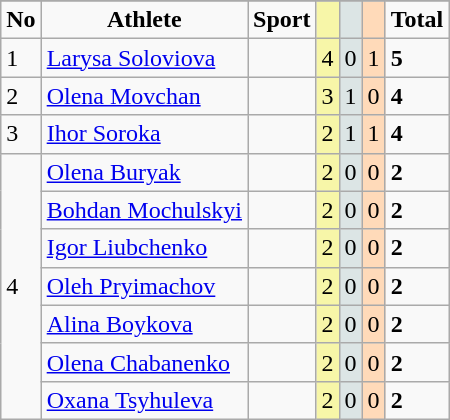<table class="wikitable">
<tr style="background:#efefef;">
</tr>
<tr align=center>
<td><strong>No</strong></td>
<td><strong>Athlete</strong></td>
<td><strong>Sport</strong></td>
<td bgcolor=#f7f6a8></td>
<td bgcolor=#dce5e5></td>
<td bgcolor=#ffdab9></td>
<td><strong>Total</strong></td>
</tr>
<tr>
<td>1</td>
<td><a href='#'>Larysa Soloviova</a></td>
<td></td>
<td bgcolor=#f7f6a8>4</td>
<td bgcolor=#dce5e5>0</td>
<td bgcolor=#ffdab9>1</td>
<td><strong>5</strong></td>
</tr>
<tr>
<td>2</td>
<td><a href='#'>Olena Movchan</a></td>
<td></td>
<td bgcolor=#f7f6a8>3</td>
<td bgcolor=#dce5e5>1</td>
<td bgcolor=#ffdab9>0</td>
<td><strong>4</strong></td>
</tr>
<tr>
<td>3</td>
<td><a href='#'>Ihor Soroka</a></td>
<td></td>
<td bgcolor=#f7f6a8>2</td>
<td bgcolor=#dce5e5>1</td>
<td bgcolor=#ffdab9>1</td>
<td><strong>4</strong></td>
</tr>
<tr>
<td rowspan=7>4</td>
<td><a href='#'>Olena Buryak</a></td>
<td></td>
<td bgcolor=#f7f6a8>2</td>
<td bgcolor=#dce5e5>0</td>
<td bgcolor=#ffdab9>0</td>
<td><strong>2</strong></td>
</tr>
<tr>
<td><a href='#'>Bohdan Mochulskyi</a></td>
<td></td>
<td bgcolor=#f7f6a8>2</td>
<td bgcolor=#dce5e5>0</td>
<td bgcolor=#ffdab9>0</td>
<td><strong>2</strong></td>
</tr>
<tr>
<td><a href='#'>Igor Liubchenko</a></td>
<td></td>
<td bgcolor=#f7f6a8>2</td>
<td bgcolor=#dce5e5>0</td>
<td bgcolor=#ffdab9>0</td>
<td><strong>2</strong></td>
</tr>
<tr>
<td><a href='#'>Oleh Pryimachov</a></td>
<td></td>
<td bgcolor=#f7f6a8>2</td>
<td bgcolor=#dce5e5>0</td>
<td bgcolor=#ffdab9>0</td>
<td><strong>2</strong></td>
</tr>
<tr>
<td><a href='#'>Alina Boykova</a></td>
<td></td>
<td bgcolor=#f7f6a8>2</td>
<td bgcolor=#dce5e5>0</td>
<td bgcolor=#ffdab9>0</td>
<td><strong>2</strong></td>
</tr>
<tr>
<td><a href='#'>Olena Chabanenko</a></td>
<td></td>
<td bgcolor=#f7f6a8>2</td>
<td bgcolor=#dce5e5>0</td>
<td bgcolor=#ffdab9>0</td>
<td><strong>2</strong></td>
</tr>
<tr>
<td><a href='#'>Oxana Tsyhuleva</a></td>
<td></td>
<td bgcolor=#f7f6a8>2</td>
<td bgcolor=#dce5e5>0</td>
<td bgcolor=#ffdab9>0</td>
<td><strong>2</strong></td>
</tr>
</table>
